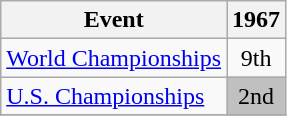<table class="wikitable">
<tr>
<th>Event</th>
<th>1967</th>
</tr>
<tr>
<td><a href='#'>World Championships</a></td>
<td align="center">9th</td>
</tr>
<tr>
<td><a href='#'>U.S. Championships</a></td>
<td align="center" bgcolor="silver">2nd</td>
</tr>
<tr>
</tr>
</table>
